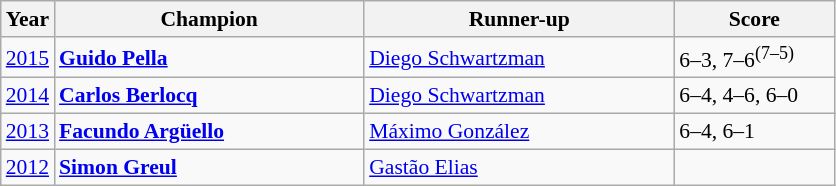<table class="wikitable" style="font-size:90%">
<tr>
<th>Year</th>
<th width="200">Champion</th>
<th width="200">Runner-up</th>
<th width="100">Score</th>
</tr>
<tr>
<td><a href='#'>2015</a></td>
<td> <strong><a href='#'>Guido Pella</a></strong></td>
<td> <a href='#'>Diego Schwartzman</a></td>
<td>6–3, 7–6<sup>(7–5)</sup></td>
</tr>
<tr>
<td><a href='#'>2014</a></td>
<td> <strong><a href='#'>Carlos Berlocq</a></strong></td>
<td> <a href='#'>Diego Schwartzman</a></td>
<td>6–4, 4–6, 6–0</td>
</tr>
<tr>
<td><a href='#'>2013</a></td>
<td> <strong><a href='#'>Facundo Argüello</a></strong></td>
<td> <a href='#'>Máximo González</a></td>
<td>6–4, 6–1</td>
</tr>
<tr>
<td><a href='#'>2012</a></td>
<td> <strong><a href='#'>Simon Greul</a></strong></td>
<td> <a href='#'>Gastão Elias</a></td>
<td></td>
</tr>
</table>
